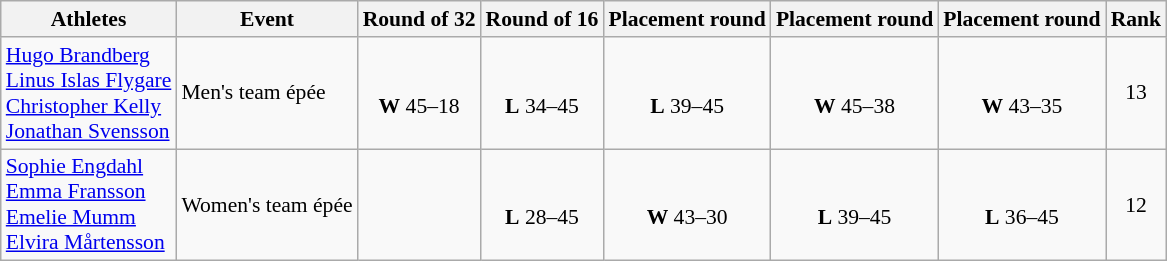<table class="wikitable" style="text-align:center; font-size:90%">
<tr>
<th>Athletes</th>
<th>Event</th>
<th>Round of 32</th>
<th>Round of 16</th>
<th>Placement round</th>
<th>Placement round</th>
<th>Placement round</th>
<th>Rank</th>
</tr>
<tr>
<td align=left><a href='#'>Hugo Brandberg</a><br><a href='#'>Linus Islas Flygare</a><br><a href='#'>Christopher Kelly</a><br><a href='#'>Jonathan Svensson</a></td>
<td align=left>Men's team épée</td>
<td><br><strong>W</strong> 45–18</td>
<td><br><strong>L</strong> 34–45</td>
<td><br><strong>L</strong> 39–45</td>
<td><br><strong>W</strong> 45–38</td>
<td><br><strong>W</strong> 43–35</td>
<td>13</td>
</tr>
<tr>
<td align=left><a href='#'>Sophie Engdahl</a><br><a href='#'>Emma Fransson</a><br><a href='#'>Emelie Mumm</a><br><a href='#'>Elvira Mårtensson</a></td>
<td align=left>Women's team épée</td>
<td></td>
<td><br><strong>L</strong> 28–45</td>
<td><br><strong>W</strong> 43–30</td>
<td><br><strong>L</strong> 39–45</td>
<td><br><strong>L</strong> 36–45</td>
<td>12</td>
</tr>
</table>
